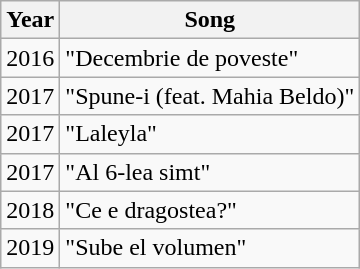<table class="wikitable sortable">
<tr>
<th>Year</th>
<th>Song</th>
</tr>
<tr>
<td>2016</td>
<td>"Decembrie de poveste"</td>
</tr>
<tr>
<td>2017</td>
<td>"Spune-i (feat. Mahia Beldo)"</td>
</tr>
<tr>
<td>2017</td>
<td>"Laleyla"</td>
</tr>
<tr>
<td>2017</td>
<td>"Al 6-lea simt"</td>
</tr>
<tr>
<td>2018</td>
<td>"Ce e dragostea?"</td>
</tr>
<tr>
<td>2019</td>
<td>"Sube el volumen"</td>
</tr>
</table>
